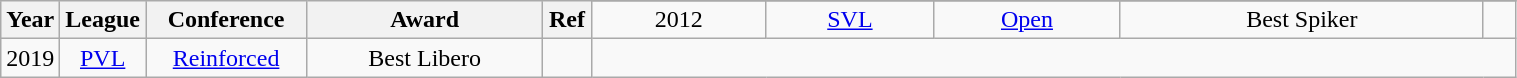<table class="wikitable sortable" style="text-align:center" width="80%">
<tr>
<th style="width:5px;" rowspan="2">Year</th>
<th style="width:25px;" rowspan="2">League</th>
<th style="width:100px;" rowspan="2">Conference</th>
<th style="width:150px;" rowspan="2">Award</th>
<th style="width:25px;" rowspan="2">Ref</th>
</tr>
<tr>
<td>2012</td>
<td><a href='#'>SVL</a></td>
<td><a href='#'>Open</a></td>
<td>Best Spiker</td>
<td></td>
</tr>
<tr>
<td>2019</td>
<td><a href='#'>PVL</a></td>
<td><a href='#'>Reinforced</a></td>
<td>Best Libero</td>
<td></td>
</tr>
</table>
